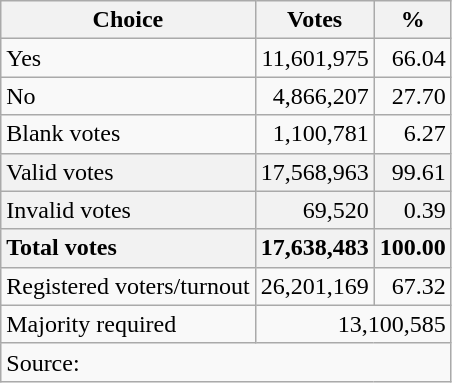<table class=wikitable style=text-align:right>
<tr>
<th>Choice</th>
<th>Votes</th>
<th>%</th>
</tr>
<tr>
<td align=left>Yes</td>
<td>11,601,975</td>
<td>66.04</td>
</tr>
<tr>
<td align=left>No</td>
<td>4,866,207</td>
<td>27.70</td>
</tr>
<tr>
<td align=left>Blank votes</td>
<td>1,100,781</td>
<td>6.27</td>
</tr>
<tr style="background:#f2f2f2;">
<td align=left>Valid votes</td>
<td>17,568,963</td>
<td>99.61</td>
</tr>
<tr style="background:#f2f2f2;">
<td align=left>Invalid votes</td>
<td>69,520</td>
<td>0.39</td>
</tr>
<tr style="background:#f2f2f2;">
<td align=left><strong>Total votes</strong></td>
<td><strong>17,638,483</strong></td>
<td><strong>100.00</strong></td>
</tr>
<tr>
<td align=left>Registered voters/turnout</td>
<td>26,201,169</td>
<td>67.32</td>
</tr>
<tr>
<td align=left>Majority required</td>
<td colspan=2>13,100,585</td>
</tr>
<tr>
<td align=left colspan=3>Source: </td>
</tr>
</table>
